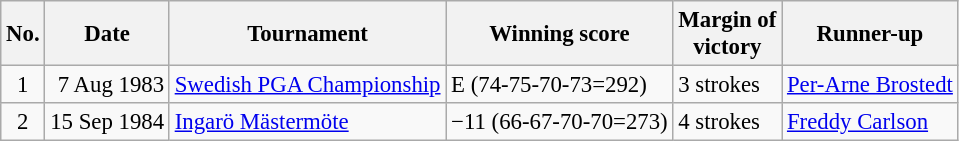<table class="wikitable" style="font-size:95%;">
<tr>
<th>No.</th>
<th>Date</th>
<th>Tournament</th>
<th>Winning score</th>
<th>Margin of<br>victory</th>
<th>Runner-up</th>
</tr>
<tr>
<td align=center>1</td>
<td align=right>7 Aug 1983</td>
<td><a href='#'>Swedish PGA Championship</a></td>
<td>E (74-75-70-73=292)</td>
<td>3 strokes</td>
<td> <a href='#'>Per-Arne Brostedt</a></td>
</tr>
<tr>
<td align=center>2</td>
<td align=right>15 Sep 1984</td>
<td><a href='#'>Ingarö Mästermöte</a></td>
<td>−11 (66-67-70-70=273)</td>
<td>4 strokes</td>
<td> <a href='#'>Freddy Carlson</a></td>
</tr>
</table>
